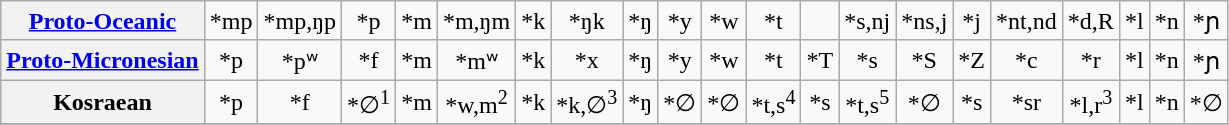<table class="wikitable" style=text-align:center>
<tr>
<th><a href='#'>Proto-Oceanic</a></th>
<td>*mp</td>
<td>*mp,ŋp</td>
<td>*p</td>
<td>*m</td>
<td>*m,ŋm</td>
<td>*k</td>
<td>*ŋk</td>
<td>*ŋ</td>
<td>*y</td>
<td>*w</td>
<td>*t</td>
<td></td>
<td>*s,nj</td>
<td>*ns,j</td>
<td>*j</td>
<td>*nt,nd</td>
<td>*d,R</td>
<td>*l</td>
<td>*n</td>
<td>*ɲ</td>
</tr>
<tr>
<th><a href='#'>Proto-Micronesian</a></th>
<td>*p</td>
<td>*pʷ</td>
<td>*f</td>
<td>*m</td>
<td>*mʷ</td>
<td>*k</td>
<td>*x</td>
<td>*ŋ</td>
<td>*y</td>
<td>*w</td>
<td>*t</td>
<td>*T</td>
<td>*s</td>
<td>*S</td>
<td>*Z</td>
<td>*c</td>
<td>*r</td>
<td>*l</td>
<td>*n</td>
<td>*ɲ</td>
</tr>
<tr>
<th>Kosraean</th>
<td>*p</td>
<td>*f</td>
<td>*∅<sup>1</sup></td>
<td>*m</td>
<td>*w,m<sup>2</sup></td>
<td>*k</td>
<td>*k,∅<sup>3</sup></td>
<td>*ŋ</td>
<td>*∅</td>
<td>*∅</td>
<td>*t,s<sup>4</sup></td>
<td>*s</td>
<td>*t,s<sup>5</sup></td>
<td>*∅</td>
<td>*s</td>
<td>*sr</td>
<td>*l,r<sup>3</sup></td>
<td>*l</td>
<td>*n</td>
<td>*∅</td>
</tr>
<tr>
</tr>
</table>
